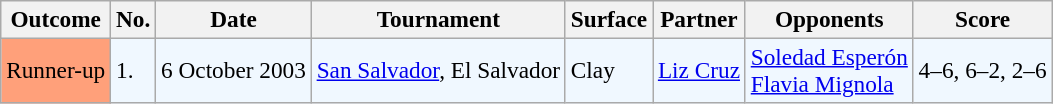<table class="sortable wikitable" style=font-size:97%>
<tr>
<th>Outcome</th>
<th>No.</th>
<th>Date</th>
<th>Tournament</th>
<th>Surface</th>
<th>Partner</th>
<th>Opponents</th>
<th>Score</th>
</tr>
<tr style="background:#f0f8ff;">
<td style="background:#ffa07a;">Runner-up</td>
<td>1.</td>
<td>6 October 2003</td>
<td><a href='#'>San Salvador</a>, El Salvador</td>
<td>Clay</td>
<td> <a href='#'>Liz Cruz</a></td>
<td> <a href='#'>Soledad Esperón</a> <br>  <a href='#'>Flavia Mignola</a></td>
<td>4–6, 6–2, 2–6</td>
</tr>
</table>
